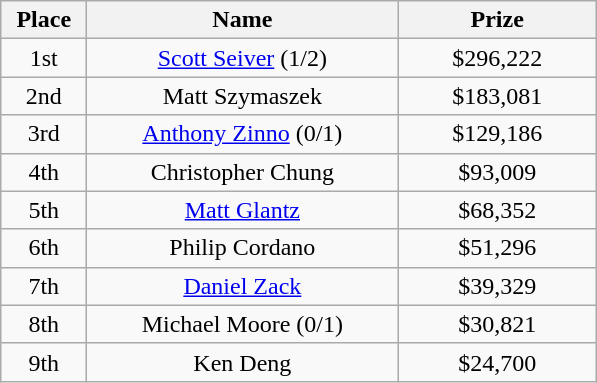<table class="wikitable">
<tr>
<th width="50">Place</th>
<th width="200">Name</th>
<th width="125">Prize</th>
</tr>
<tr>
<td align = "center">1st</td>
<td align = "center"><a href='#'>Scott Seiver</a> (1/2)</td>
<td align = "center">$296,222</td>
</tr>
<tr>
<td align = "center">2nd</td>
<td align = "center">Matt Szymaszek</td>
<td align = "center">$183,081</td>
</tr>
<tr>
<td align = "center">3rd</td>
<td align = "center"><a href='#'>Anthony Zinno</a> (0/1)</td>
<td align = "center">$129,186</td>
</tr>
<tr>
<td align = "center">4th</td>
<td align = "center">Christopher Chung</td>
<td align = "center">$93,009</td>
</tr>
<tr>
<td align = "center">5th</td>
<td align = "center"><a href='#'>Matt Glantz</a></td>
<td align = "center">$68,352</td>
</tr>
<tr>
<td align = "center">6th</td>
<td align = "center">Philip Cordano</td>
<td align = "center">$51,296</td>
</tr>
<tr>
<td align = "center">7th</td>
<td align = "center"><a href='#'>Daniel Zack</a></td>
<td align = "center">$39,329</td>
</tr>
<tr>
<td align = "center">8th</td>
<td align = "center">Michael Moore (0/1)</td>
<td align = "center">$30,821</td>
</tr>
<tr>
<td align = "center">9th</td>
<td align = "center">Ken Deng</td>
<td align = "center">$24,700</td>
</tr>
</table>
